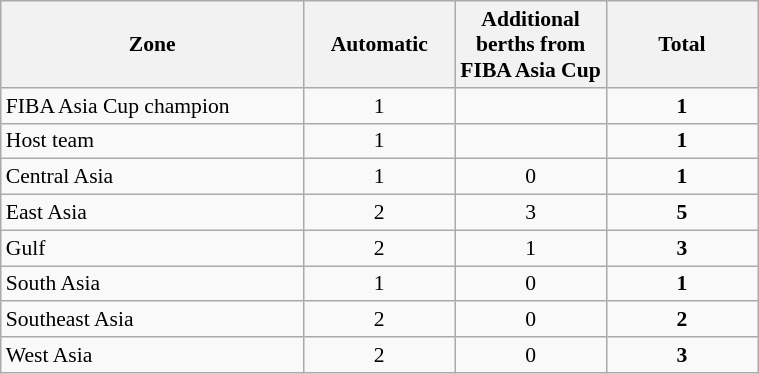<table class=wikitable style="text-align:center; font-size:90%" width=40%>
<tr>
<th width=40%>Zone</th>
<th width=20%>Automatic</th>
<th width=20%>Additional berths from FIBA Asia Cup</th>
<th width=20%>Total</th>
</tr>
<tr>
<td align=left>FIBA Asia Cup champion</td>
<td>1</td>
<td></td>
<td><strong>1</strong></td>
</tr>
<tr>
<td align=left>Host team</td>
<td>1</td>
<td></td>
<td><strong>1</strong></td>
</tr>
<tr>
<td align=left>Central Asia</td>
<td>1</td>
<td>0</td>
<td><strong>1</strong></td>
</tr>
<tr>
<td align=left>East Asia</td>
<td>2</td>
<td>3</td>
<td><strong>5</strong></td>
</tr>
<tr>
<td align=left>Gulf</td>
<td>2</td>
<td>1</td>
<td><strong>3</strong></td>
</tr>
<tr>
<td align=left>South Asia</td>
<td>1</td>
<td>0</td>
<td><strong>1</strong></td>
</tr>
<tr>
<td align=left>Southeast Asia</td>
<td>2</td>
<td>0</td>
<td><strong>2</strong></td>
</tr>
<tr>
<td align=left>West Asia</td>
<td>2</td>
<td>0</td>
<td><strong>3</strong></td>
</tr>
</table>
